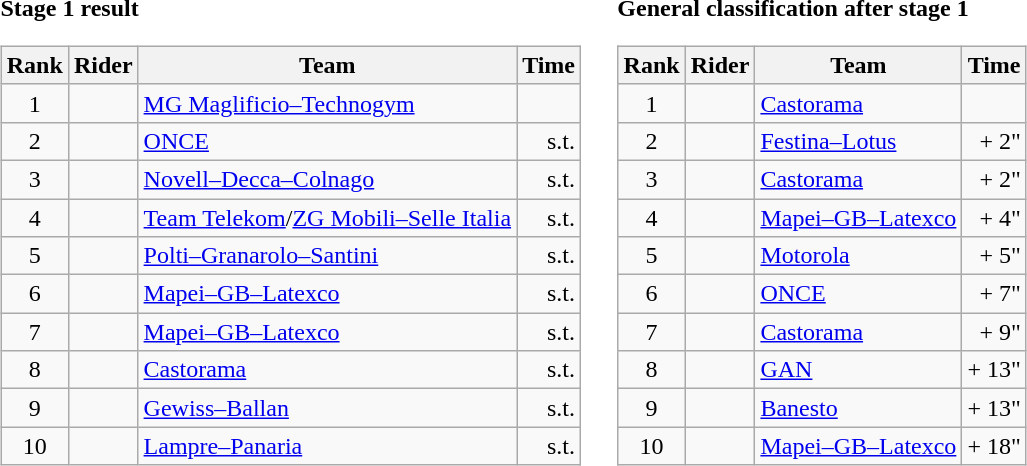<table>
<tr>
<td><strong>Stage 1 result</strong><br><table class="wikitable">
<tr>
<th scope="col">Rank</th>
<th scope="col">Rider</th>
<th scope="col">Team</th>
<th scope="col">Time</th>
</tr>
<tr>
<td style="text-align:center;">1</td>
<td></td>
<td><a href='#'>MG Maglificio–Technogym</a></td>
<td style="text-align:right;"></td>
</tr>
<tr>
<td style="text-align:center;">2</td>
<td></td>
<td><a href='#'>ONCE</a></td>
<td style="text-align:right;">s.t.</td>
</tr>
<tr>
<td style="text-align:center;">3</td>
<td></td>
<td><a href='#'>Novell–Decca–Colnago</a></td>
<td style="text-align:right;">s.t.</td>
</tr>
<tr>
<td style="text-align:center;">4</td>
<td></td>
<td><a href='#'>Team Telekom</a>/<a href='#'>ZG Mobili–Selle Italia</a></td>
<td style="text-align:right;">s.t.</td>
</tr>
<tr>
<td style="text-align:center;">5</td>
<td></td>
<td><a href='#'>Polti–Granarolo–Santini</a></td>
<td style="text-align:right;">s.t.</td>
</tr>
<tr>
<td style="text-align:center;">6</td>
<td></td>
<td><a href='#'>Mapei–GB–Latexco</a></td>
<td style="text-align:right;">s.t.</td>
</tr>
<tr>
<td style="text-align:center;">7</td>
<td></td>
<td><a href='#'>Mapei–GB–Latexco</a></td>
<td style="text-align:right;">s.t.</td>
</tr>
<tr>
<td style="text-align:center;">8</td>
<td></td>
<td><a href='#'>Castorama</a></td>
<td style="text-align:right;">s.t.</td>
</tr>
<tr>
<td style="text-align:center;">9</td>
<td></td>
<td><a href='#'>Gewiss–Ballan</a></td>
<td style="text-align:right;">s.t.</td>
</tr>
<tr>
<td style="text-align:center;">10</td>
<td></td>
<td><a href='#'>Lampre–Panaria</a></td>
<td style="text-align:right;">s.t.</td>
</tr>
</table>
</td>
<td></td>
<td><strong>General classification after stage 1</strong><br><table class="wikitable">
<tr>
<th scope="col">Rank</th>
<th scope="col">Rider</th>
<th scope="col">Team</th>
<th scope="col">Time</th>
</tr>
<tr>
<td style="text-align:center;">1</td>
<td> </td>
<td><a href='#'>Castorama</a></td>
<td style="text-align:right;"></td>
</tr>
<tr>
<td style="text-align:center;">2</td>
<td></td>
<td><a href='#'>Festina–Lotus</a></td>
<td style="text-align:right;">+ 2"</td>
</tr>
<tr>
<td style="text-align:center;">3</td>
<td></td>
<td><a href='#'>Castorama</a></td>
<td style="text-align:right;">+ 2"</td>
</tr>
<tr>
<td style="text-align:center;">4</td>
<td></td>
<td><a href='#'>Mapei–GB–Latexco</a></td>
<td style="text-align:right;">+ 4"</td>
</tr>
<tr>
<td style="text-align:center;">5</td>
<td></td>
<td><a href='#'>Motorola</a></td>
<td style="text-align:right;">+ 5"</td>
</tr>
<tr>
<td style="text-align:center;">6</td>
<td></td>
<td><a href='#'>ONCE</a></td>
<td style="text-align:right;">+ 7"</td>
</tr>
<tr>
<td style="text-align:center;">7</td>
<td></td>
<td><a href='#'>Castorama</a></td>
<td style="text-align:right;">+ 9"</td>
</tr>
<tr>
<td style="text-align:center;">8</td>
<td></td>
<td><a href='#'>GAN</a></td>
<td style="text-align:right;">+ 13"</td>
</tr>
<tr>
<td style="text-align:center;">9</td>
<td></td>
<td><a href='#'>Banesto</a></td>
<td style="text-align:right;">+ 13"</td>
</tr>
<tr>
<td style="text-align:center;">10</td>
<td></td>
<td><a href='#'>Mapei–GB–Latexco</a></td>
<td style="text-align:right;">+ 18"</td>
</tr>
</table>
</td>
</tr>
</table>
